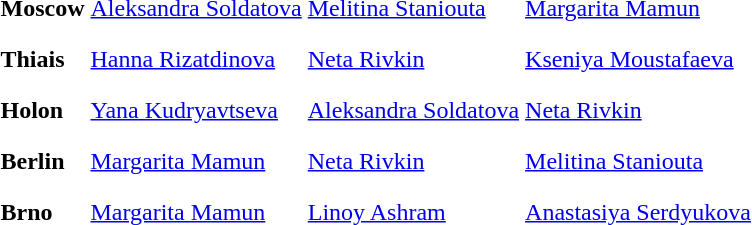<table>
<tr>
<th scope=row style="text-align:left">Moscow</th>
<td style="height:30px;"> <a href='#'>Aleksandra Soldatova</a></td>
<td style="height:30px;"> <a href='#'>Melitina Staniouta</a></td>
<td style="height:30px;"> <a href='#'>Margarita Mamun</a></td>
</tr>
<tr>
<th scope=row style="text-align:left">Thiais</th>
<td style="height:30px;"> <a href='#'>Hanna Rizatdinova</a></td>
<td style="height:30px;"> <a href='#'>Neta Rivkin</a></td>
<td style="height:30px;"> <a href='#'>Kseniya Moustafaeva</a></td>
</tr>
<tr>
<th scope=row style="text-align:left">Holon</th>
<td style="height:30px;"> <a href='#'>Yana Kudryavtseva</a></td>
<td style="height:30px;"> <a href='#'>Aleksandra Soldatova</a></td>
<td style="height:30px;"> <a href='#'>Neta Rivkin</a></td>
</tr>
<tr>
<th scope=row style="text-align:left">Berlin</th>
<td style="height:30px;"> <a href='#'>Margarita Mamun</a></td>
<td style="height:30px;"> <a href='#'>Neta Rivkin</a></td>
<td style="height:30px;"> <a href='#'>Melitina Staniouta</a></td>
</tr>
<tr>
<th scope=row style="text-align:left">Brno</th>
<td style="height:30px;"> <a href='#'>Margarita Mamun</a></td>
<td style="height:30px;"> <a href='#'>Linoy Ashram</a></td>
<td style="height:30px;"> <a href='#'>Anastasiya Serdyukova</a></td>
</tr>
<tr>
</tr>
</table>
